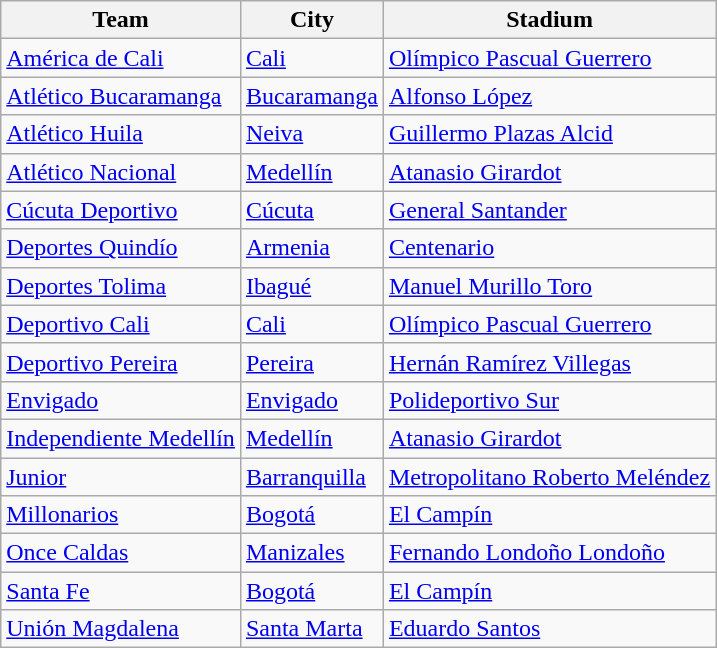<table class="wikitable sortable">
<tr>
<th>Team</th>
<th>City</th>
<th>Stadium</th>
</tr>
<tr>
<td><a href='#'>América de Cali</a></td>
<td><a href='#'>Cali</a></td>
<td><a href='#'>Olímpico Pascual Guerrero</a></td>
</tr>
<tr>
<td><a href='#'>Atlético Bucaramanga</a></td>
<td><a href='#'>Bucaramanga</a></td>
<td><a href='#'>Alfonso López</a></td>
</tr>
<tr>
<td><a href='#'>Atlético Huila</a></td>
<td><a href='#'>Neiva</a></td>
<td><a href='#'>Guillermo Plazas Alcid</a></td>
</tr>
<tr>
<td><a href='#'>Atlético Nacional</a></td>
<td><a href='#'>Medellín</a></td>
<td><a href='#'>Atanasio Girardot</a></td>
</tr>
<tr>
<td><a href='#'>Cúcuta Deportivo</a></td>
<td><a href='#'>Cúcuta</a></td>
<td><a href='#'>General Santander</a></td>
</tr>
<tr>
<td><a href='#'>Deportes Quindío</a></td>
<td><a href='#'>Armenia</a></td>
<td><a href='#'>Centenario</a></td>
</tr>
<tr>
<td><a href='#'>Deportes Tolima</a></td>
<td><a href='#'>Ibagué</a></td>
<td><a href='#'>Manuel Murillo Toro</a></td>
</tr>
<tr>
<td><a href='#'>Deportivo Cali</a></td>
<td><a href='#'>Cali</a></td>
<td><a href='#'>Olímpico Pascual Guerrero</a></td>
</tr>
<tr>
<td><a href='#'>Deportivo Pereira</a></td>
<td><a href='#'>Pereira</a></td>
<td><a href='#'>Hernán Ramírez Villegas</a></td>
</tr>
<tr>
<td><a href='#'>Envigado</a></td>
<td><a href='#'>Envigado</a></td>
<td><a href='#'>Polideportivo Sur</a></td>
</tr>
<tr>
<td><a href='#'>Independiente Medellín</a></td>
<td><a href='#'>Medellín</a></td>
<td><a href='#'>Atanasio Girardot</a></td>
</tr>
<tr>
<td><a href='#'>Junior</a></td>
<td><a href='#'>Barranquilla</a></td>
<td><a href='#'>Metropolitano Roberto Meléndez</a></td>
</tr>
<tr>
<td><a href='#'>Millonarios</a></td>
<td><a href='#'>Bogotá</a></td>
<td><a href='#'>El Campín</a></td>
</tr>
<tr>
<td><a href='#'>Once Caldas</a></td>
<td><a href='#'>Manizales</a></td>
<td><a href='#'>Fernando Londoño Londoño</a></td>
</tr>
<tr>
<td><a href='#'>Santa Fe</a></td>
<td><a href='#'>Bogotá</a></td>
<td><a href='#'>El Campín</a></td>
</tr>
<tr>
<td><a href='#'>Unión Magdalena</a></td>
<td><a href='#'>Santa Marta</a></td>
<td><a href='#'>Eduardo Santos</a></td>
</tr>
</table>
